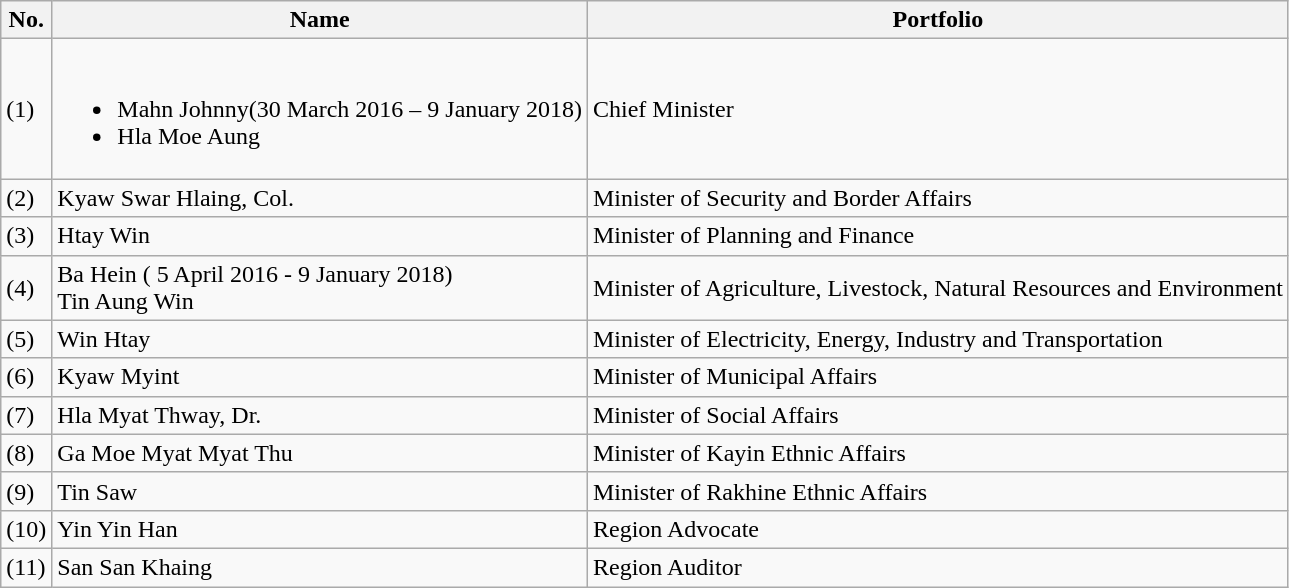<table class="wikitable">
<tr>
<th>No.</th>
<th>Name</th>
<th>Portfolio</th>
</tr>
<tr>
<td>(1)</td>
<td><br><ul><li>Mahn Johnny(30 March 2016 – 9 January 2018)</li><li>Hla Moe Aung</li></ul></td>
<td>Chief Minister</td>
</tr>
<tr>
<td>(2)</td>
<td>Kyaw Swar Hlaing, Col.</td>
<td>Minister of Security and Border Affairs</td>
</tr>
<tr>
<td>(3)</td>
<td>Htay Win</td>
<td>Minister of Planning and Finance</td>
</tr>
<tr>
<td>(4)</td>
<td>Ba Hein ( 5 April 2016 - 9 January 2018)<br>Tin Aung Win</td>
<td>Minister of Agriculture, Livestock, Natural Resources and Environment</td>
</tr>
<tr>
<td>(5)</td>
<td>Win Htay</td>
<td>Minister of Electricity, Energy, Industry and Transportation</td>
</tr>
<tr>
<td>(6)</td>
<td>Kyaw Myint</td>
<td>Minister of Municipal Affairs</td>
</tr>
<tr>
<td>(7)</td>
<td>Hla Myat Thway, Dr.</td>
<td>Minister of Social Affairs</td>
</tr>
<tr>
<td>(8)</td>
<td>Ga Moe Myat Myat Thu</td>
<td>Minister of Kayin Ethnic Affairs</td>
</tr>
<tr>
<td>(9)</td>
<td>Tin Saw</td>
<td>Minister of Rakhine Ethnic Affairs</td>
</tr>
<tr>
<td>(10)</td>
<td>Yin Yin Han</td>
<td>Region Advocate</td>
</tr>
<tr>
<td>(11)</td>
<td>San San Khaing</td>
<td>Region Auditor</td>
</tr>
</table>
